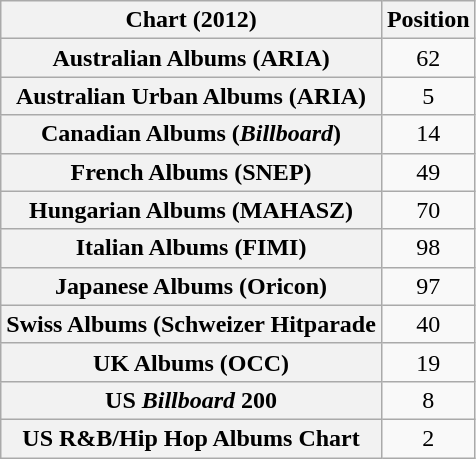<table class="wikitable plainrowheaders sortable" style="text-align:center;" border="2">
<tr>
<th scope="col">Chart (2012)</th>
<th scope="col">Position</th>
</tr>
<tr>
<th scope="row">Australian Albums (ARIA)</th>
<td>62</td>
</tr>
<tr>
<th scope="row">Australian Urban Albums (ARIA)</th>
<td>5</td>
</tr>
<tr>
<th scope="row">Canadian Albums (<em>Billboard</em>)</th>
<td>14</td>
</tr>
<tr>
<th scope="row">French Albums (SNEP)</th>
<td>49</td>
</tr>
<tr>
<th scope="row">Hungarian Albums (MAHASZ)</th>
<td>70</td>
</tr>
<tr>
<th scope="row">Italian Albums (FIMI)</th>
<td>98</td>
</tr>
<tr>
<th scope="row">Japanese Albums (Oricon)</th>
<td>97</td>
</tr>
<tr>
<th scope="row">Swiss Albums (Schweizer Hitparade</th>
<td>40</td>
</tr>
<tr>
<th scope="row">UK Albums (OCC)</th>
<td>19</td>
</tr>
<tr>
<th scope="row">US <em>Billboard</em> 200</th>
<td>8</td>
</tr>
<tr>
<th scope="row">US R&B/Hip Hop Albums Chart</th>
<td>2</td>
</tr>
</table>
